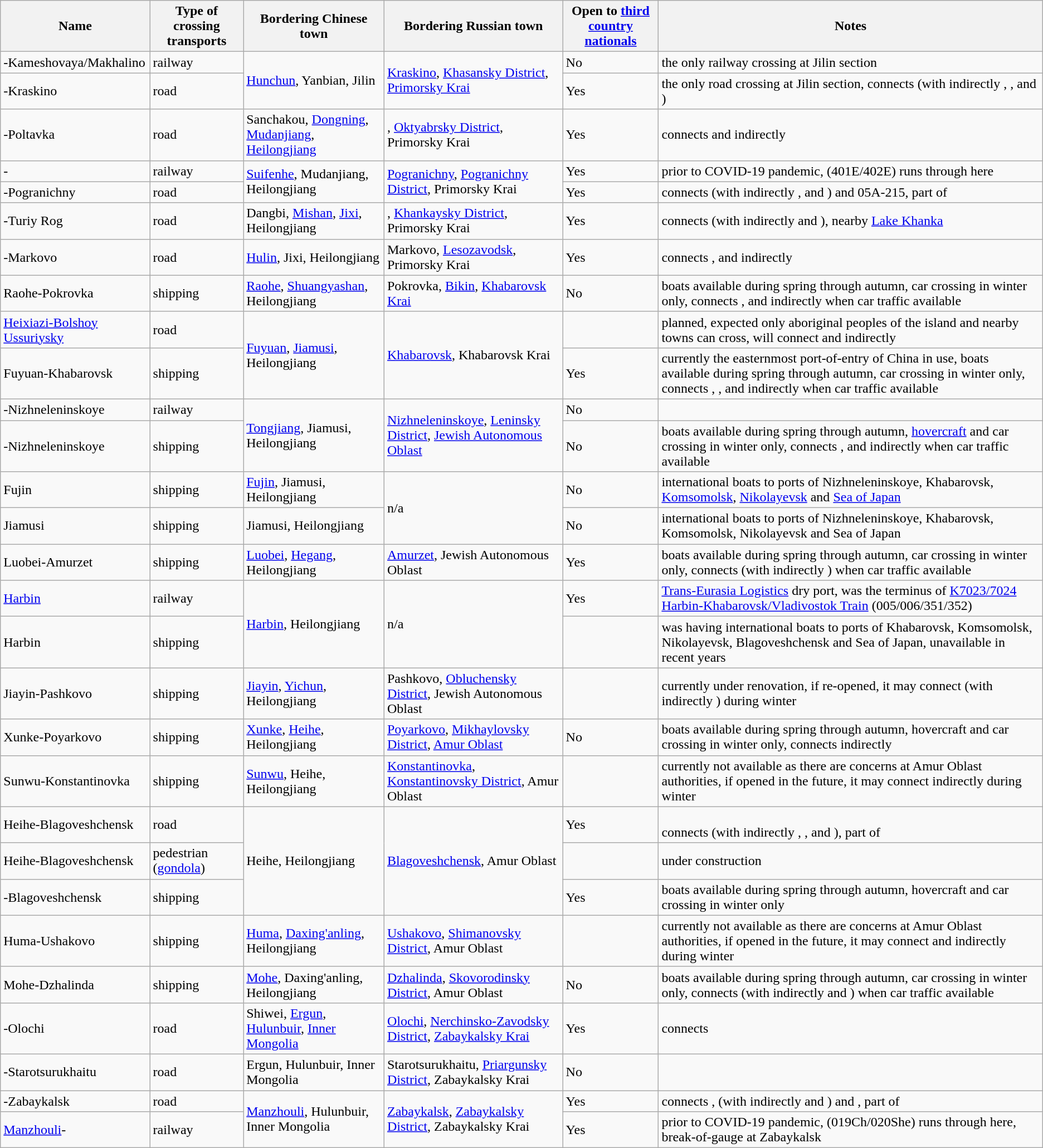<table class="wikitable">
<tr>
<th>Name</th>
<th>Type of crossing transports</th>
<th>Bordering Chinese town</th>
<th>Bordering Russian town</th>
<th>Open to <a href='#'>third country nationals</a></th>
<th>Notes</th>
</tr>
<tr>
<td>-Kameshovaya/Makhalino</td>
<td>railway</td>
<td rowspan="2"><a href='#'>Hunchun</a>, Yanbian, Jilin</td>
<td rowspan="2"><a href='#'>Kraskino</a>, <a href='#'>Khasansky District</a>, <a href='#'>Primorsky Krai</a></td>
<td>No</td>
<td>the only railway crossing at Jilin section</td>
</tr>
<tr>
<td>-Kraskino</td>
<td>road</td>
<td>Yes</td>
<td>the only road crossing at Jilin section, connects  (with indirectly , ,  and )</td>
</tr>
<tr>
<td>-Poltavka</td>
<td>road</td>
<td>Sanchakou, <a href='#'>Dongning</a>, <a href='#'>Mudanjiang</a>, <a href='#'>Heilongjiang</a></td>
<td>, <a href='#'>Oktyabrsky District</a>, Primorsky Krai</td>
<td>Yes</td>
<td>connects  and  indirectly</td>
</tr>
<tr>
<td>-</td>
<td>railway</td>
<td rowspan="2"><a href='#'>Suifenhe</a>, Mudanjiang, Heilongjiang</td>
<td rowspan="2"><a href='#'>Pogranichny</a>, <a href='#'>Pogranichny District</a>, Primorsky Krai</td>
<td>Yes</td>
<td>prior to COVID-19 pandemic,  (401E/402E) runs through here</td>
</tr>
<tr>
<td>-Pogranichny</td>
<td>road</td>
<td>Yes</td>
<td>connects  (with indirectly ,  and ) and 05A-215, part of </td>
</tr>
<tr>
<td>-Turiy Rog</td>
<td>road</td>
<td>Dangbi, <a href='#'>Mishan</a>, <a href='#'>Jixi</a>, Heilongjiang</td>
<td>, <a href='#'>Khankaysky District</a>, Primorsky Krai</td>
<td>Yes</td>
<td>connects  (with indirectly  and ), nearby <a href='#'>Lake Khanka</a></td>
</tr>
<tr>
<td>-Markovo</td>
<td>road</td>
<td><a href='#'>Hulin</a>, Jixi, Heilongjiang</td>
<td>Markovo, <a href='#'>Lesozavodsk</a>, Primorsky Krai</td>
<td>Yes</td>
<td>connects ,  and  indirectly</td>
</tr>
<tr>
<td>Raohe-Pokrovka</td>
<td>shipping</td>
<td><a href='#'>Raohe</a>, <a href='#'>Shuangyashan</a>, Heilongjiang</td>
<td>Pokrovka, <a href='#'>Bikin</a>, <a href='#'>Khabarovsk Krai</a></td>
<td>No</td>
<td>boats available during spring through autumn, car crossing in winter only, connects ,  and  indirectly when car traffic available</td>
</tr>
<tr>
<td><a href='#'>Heixiazi-Bolshoy Ussuriysky</a></td>
<td>road</td>
<td rowspan="2"><a href='#'>Fuyuan</a>, <a href='#'>Jiamusi</a>, Heilongjiang</td>
<td rowspan="2"><a href='#'>Khabarovsk</a>, Khabarovsk Krai</td>
<td></td>
<td>planned, expected only aboriginal peoples of the island and nearby towns can cross, will connect  and  indirectly</td>
</tr>
<tr>
<td>Fuyuan-Khabarovsk</td>
<td>shipping</td>
<td>Yes</td>
<td>currently the easternmost port-of-entry of China in use, boats available during spring through autumn, car crossing in winter only, connects , ,  and  indirectly when car traffic available</td>
</tr>
<tr>
<td>-Nizhneleninskoye</td>
<td>railway</td>
<td rowspan="2"><a href='#'>Tongjiang</a>, Jiamusi, Heilongjiang</td>
<td rowspan="2"><a href='#'>Nizhneleninskoye</a>, <a href='#'>Leninsky District</a>, <a href='#'>Jewish Autonomous Oblast</a></td>
<td>No</td>
<td></td>
</tr>
<tr>
<td>-Nizhneleninskoye</td>
<td>shipping</td>
<td>No</td>
<td>boats available during spring through autumn, <a href='#'>hovercraft</a> and car crossing in winter only, connects ,  and  indirectly when car traffic available</td>
</tr>
<tr>
<td>Fujin</td>
<td>shipping</td>
<td><a href='#'>Fujin</a>, Jiamusi, Heilongjiang</td>
<td rowspan="2">n/a</td>
<td>No</td>
<td>international boats to ports of Nizhneleninskoye, Khabarovsk, <a href='#'>Komsomolsk</a>, <a href='#'>Nikolayevsk</a> and <a href='#'>Sea of Japan</a></td>
</tr>
<tr>
<td>Jiamusi</td>
<td>shipping</td>
<td>Jiamusi, Heilongjiang</td>
<td>No</td>
<td>international boats to ports of Nizhneleninskoye, Khabarovsk, Komsomolsk, Nikolayevsk and Sea of Japan</td>
</tr>
<tr>
<td>Luobei-Amurzet</td>
<td>shipping</td>
<td><a href='#'>Luobei</a>, <a href='#'>Hegang</a>, Heilongjiang</td>
<td><a href='#'>Amurzet</a>, Jewish Autonomous Oblast</td>
<td>Yes</td>
<td>boats available during spring through autumn, car crossing in winter only, connects  (with indirectly ) when car traffic available</td>
</tr>
<tr>
<td><a href='#'>Harbin</a></td>
<td>railway</td>
<td rowspan="2"><a href='#'>Harbin</a>, Heilongjiang</td>
<td rowspan="2">n/a</td>
<td>Yes</td>
<td><a href='#'>Trans-Eurasia Logistics</a> dry port, was the terminus of <a href='#'>K7023/7024 Harbin-Khabarovsk/Vladivostok Train</a> (005/006/351/352)</td>
</tr>
<tr>
<td>Harbin</td>
<td>shipping</td>
<td></td>
<td>was having international boats to ports of Khabarovsk, Komsomolsk, Nikolayevsk, Blagoveshchensk and Sea of Japan, unavailable in recent years</td>
</tr>
<tr>
<td>Jiayin-Pashkovo</td>
<td>shipping</td>
<td><a href='#'>Jiayin</a>, <a href='#'>Yichun</a>, Heilongjiang</td>
<td>Pashkovo, <a href='#'>Obluchensky District</a>, Jewish Autonomous Oblast</td>
<td></td>
<td>currently under renovation, if re-opened, it may connect  (with indirectly ) during winter</td>
</tr>
<tr>
<td>Xunke-Poyarkovo</td>
<td>shipping</td>
<td><a href='#'>Xunke</a>, <a href='#'>Heihe</a>, Heilongjiang</td>
<td><a href='#'>Poyarkovo</a>, <a href='#'>Mikhaylovsky District</a>, <a href='#'>Amur Oblast</a></td>
<td>No</td>
<td>boats available during spring through autumn, hovercraft and car crossing in winter only, connects  indirectly</td>
</tr>
<tr>
<td>Sunwu-Konstantinovka</td>
<td>shipping</td>
<td><a href='#'>Sunwu</a>, Heihe, Heilongjiang</td>
<td><a href='#'>Konstantinovka</a>, <a href='#'>Konstantinovsky District</a>, Amur Oblast</td>
<td></td>
<td>currently not available as there are concerns at Amur Oblast authorities, if opened in the future, it may connect  indirectly during winter</td>
</tr>
<tr>
<td>Heihe-Blagoveshchensk</td>
<td>road</td>
<td rowspan="3">Heihe, Heilongjiang</td>
<td rowspan="3"><a href='#'>Blagoveshchensk</a>, Amur Oblast</td>
<td>Yes</td>
<td><br>connects  (with indirectly , ,  and ), part of </td>
</tr>
<tr>
<td>Heihe-Blagoveshchensk</td>
<td>pedestrian (<a href='#'>gondola</a>)</td>
<td></td>
<td>under construction</td>
</tr>
<tr>
<td>-Blagoveshchensk</td>
<td>shipping</td>
<td>Yes</td>
<td>boats available during spring through autumn, hovercraft and car crossing in winter only</td>
</tr>
<tr>
<td>Huma-Ushakovo</td>
<td>shipping</td>
<td><a href='#'>Huma</a>, <a href='#'>Daxing'anling</a>, Heilongjiang</td>
<td><a href='#'>Ushakovo</a>, <a href='#'>Shimanovsky District</a>, Amur Oblast</td>
<td></td>
<td>currently not available as there are concerns at Amur Oblast authorities, if opened in the future, it may connect  and  indirectly during winter</td>
</tr>
<tr>
<td>Mohe-Dzhalinda</td>
<td>shipping</td>
<td><a href='#'>Mohe</a>, Daxing'anling, Heilongjiang</td>
<td><a href='#'>Dzhalinda</a>, <a href='#'>Skovorodinsky District</a>, Amur Oblast</td>
<td>No</td>
<td>boats available during spring through autumn, car crossing in winter only, connects  (with indirectly  and ) when car traffic available</td>
</tr>
<tr>
<td>-Olochi</td>
<td>road</td>
<td>Shiwei, <a href='#'>Ergun</a>, <a href='#'>Hulunbuir</a>, <a href='#'>Inner Mongolia</a></td>
<td><a href='#'>Olochi</a>, <a href='#'>Nerchinsko-Zavodsky District</a>, <a href='#'>Zabaykalsky Krai</a></td>
<td>Yes</td>
<td>connects </td>
</tr>
<tr>
<td>-Starotsurukhaitu</td>
<td>road</td>
<td>Ergun, Hulunbuir, Inner Mongolia</td>
<td>Starotsurukhaitu, <a href='#'>Priargunsky District</a>, Zabaykalsky Krai</td>
<td>No</td>
<td></td>
</tr>
<tr>
<td>-Zabaykalsk</td>
<td>road</td>
<td rowspan="2"><a href='#'>Manzhouli</a>, Hulunbuir, Inner Mongolia</td>
<td rowspan="2"><a href='#'>Zabaykalsk</a>, <a href='#'>Zabaykalsky District</a>, Zabaykalsky Krai</td>
<td>Yes</td>
<td>connects ,  (with indirectly  and ) and , part of </td>
</tr>
<tr>
<td><a href='#'>Manzhouli</a>-</td>
<td>railway</td>
<td>Yes</td>
<td>prior to COVID-19 pandemic,  (019Ch/020She) runs through here, break-of-gauge at Zabaykalsk</td>
</tr>
</table>
